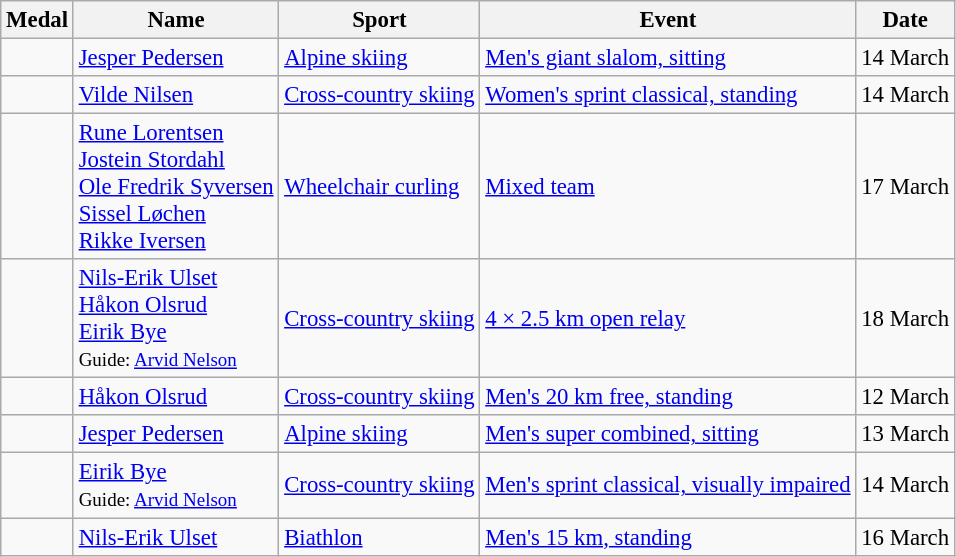<table class="wikitable sortable" style="font-size:95%">
<tr>
<th>Medal</th>
<th>Name</th>
<th>Sport</th>
<th>Event</th>
<th>Date</th>
</tr>
<tr>
<td></td>
<td><a href='#'>Jesper Pedersen</a></td>
<td><a href='#'>Alpine skiing</a></td>
<td><a href='#'>Men's giant slalom, sitting</a></td>
<td>14 March</td>
</tr>
<tr>
<td></td>
<td><a href='#'>Vilde Nilsen</a></td>
<td><a href='#'>Cross-country skiing</a></td>
<td><a href='#'>Women's sprint classical, standing</a></td>
<td>14 March</td>
</tr>
<tr>
<td></td>
<td><a href='#'>Rune Lorentsen</a><br><a href='#'>Jostein Stordahl</a><br><a href='#'>Ole Fredrik Syversen</a><br><a href='#'>Sissel Løchen</a><br><a href='#'>Rikke Iversen</a></td>
<td><a href='#'>Wheelchair curling</a></td>
<td><a href='#'>Mixed team</a></td>
<td>17 March</td>
</tr>
<tr>
<td></td>
<td><a href='#'>Nils-Erik Ulset</a><br><a href='#'>Håkon Olsrud</a><br><a href='#'>Eirik Bye</a><br><small>Guide: <a href='#'>Arvid Nelson</a></small></td>
<td><a href='#'>Cross-country skiing</a></td>
<td><a href='#'>4 × 2.5 km open relay</a></td>
<td>18 March</td>
</tr>
<tr>
<td></td>
<td><a href='#'>Håkon Olsrud</a></td>
<td><a href='#'>Cross-country skiing</a></td>
<td><a href='#'>Men's 20 km free, standing</a></td>
<td>12 March</td>
</tr>
<tr>
<td></td>
<td><a href='#'>Jesper Pedersen</a></td>
<td><a href='#'>Alpine skiing</a></td>
<td><a href='#'>Men's super combined, sitting</a></td>
<td>13 March</td>
</tr>
<tr>
<td></td>
<td><a href='#'>Eirik Bye</a><br><small>Guide: <a href='#'>Arvid Nelson</a></small></td>
<td><a href='#'>Cross-country skiing</a></td>
<td><a href='#'>Men's sprint classical, visually impaired</a></td>
<td>14 March</td>
</tr>
<tr>
<td></td>
<td><a href='#'>Nils-Erik Ulset</a></td>
<td><a href='#'>Biathlon</a></td>
<td><a href='#'>Men's 15 km, standing</a></td>
<td>16 March</td>
</tr>
</table>
